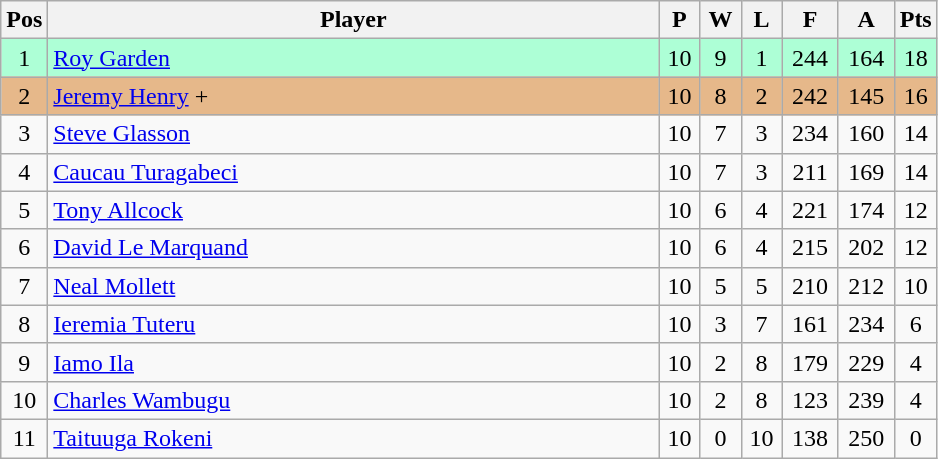<table class="wikitable" style="font-size: 100%">
<tr>
<th width=20>Pos</th>
<th width=400>Player</th>
<th width=20>P</th>
<th width=20>W</th>
<th width=20>L</th>
<th width=30>F</th>
<th width=30>A</th>
<th width=20>Pts</th>
</tr>
<tr align=center style="background: #ADFFD6;">
<td>1</td>
<td align="left"> <a href='#'>Roy Garden</a></td>
<td>10</td>
<td>9</td>
<td>1</td>
<td>244</td>
<td>164</td>
<td>18</td>
</tr>
<tr align=center style="background: #E6B88A;">
<td>2</td>
<td align="left"> <a href='#'>Jeremy Henry</a> +</td>
<td>10</td>
<td>8</td>
<td>2</td>
<td>242</td>
<td>145</td>
<td>16</td>
</tr>
<tr align=center>
<td>3</td>
<td align="left"> <a href='#'>Steve Glasson</a></td>
<td>10</td>
<td>7</td>
<td>3</td>
<td>234</td>
<td>160</td>
<td>14</td>
</tr>
<tr align=center>
<td>4</td>
<td align="left"> <a href='#'>Caucau Turagabeci</a></td>
<td>10</td>
<td>7</td>
<td>3</td>
<td>211</td>
<td>169</td>
<td>14</td>
</tr>
<tr align=center>
<td>5</td>
<td align="left"> <a href='#'>Tony Allcock</a></td>
<td>10</td>
<td>6</td>
<td>4</td>
<td>221</td>
<td>174</td>
<td>12</td>
</tr>
<tr align=center>
<td>6</td>
<td align="left"> <a href='#'>David Le Marquand</a></td>
<td>10</td>
<td>6</td>
<td>4</td>
<td>215</td>
<td>202</td>
<td>12</td>
</tr>
<tr align=center>
<td>7</td>
<td align="left"> <a href='#'>Neal Mollett</a></td>
<td>10</td>
<td>5</td>
<td>5</td>
<td>210</td>
<td>212</td>
<td>10</td>
</tr>
<tr align=center>
<td>8</td>
<td align="left"> <a href='#'>Ieremia Tuteru</a></td>
<td>10</td>
<td>3</td>
<td>7</td>
<td>161</td>
<td>234</td>
<td>6</td>
</tr>
<tr align=center>
<td>9</td>
<td align="left"> <a href='#'>Iamo Ila</a></td>
<td>10</td>
<td>2</td>
<td>8</td>
<td>179</td>
<td>229</td>
<td>4</td>
</tr>
<tr align=center>
<td>10</td>
<td align="left"> <a href='#'>Charles Wambugu</a></td>
<td>10</td>
<td>2</td>
<td>8</td>
<td>123</td>
<td>239</td>
<td>4</td>
</tr>
<tr align=center>
<td>11</td>
<td align="left"> <a href='#'>Taituuga Rokeni</a></td>
<td>10</td>
<td>0</td>
<td>10</td>
<td>138</td>
<td>250</td>
<td>0</td>
</tr>
</table>
